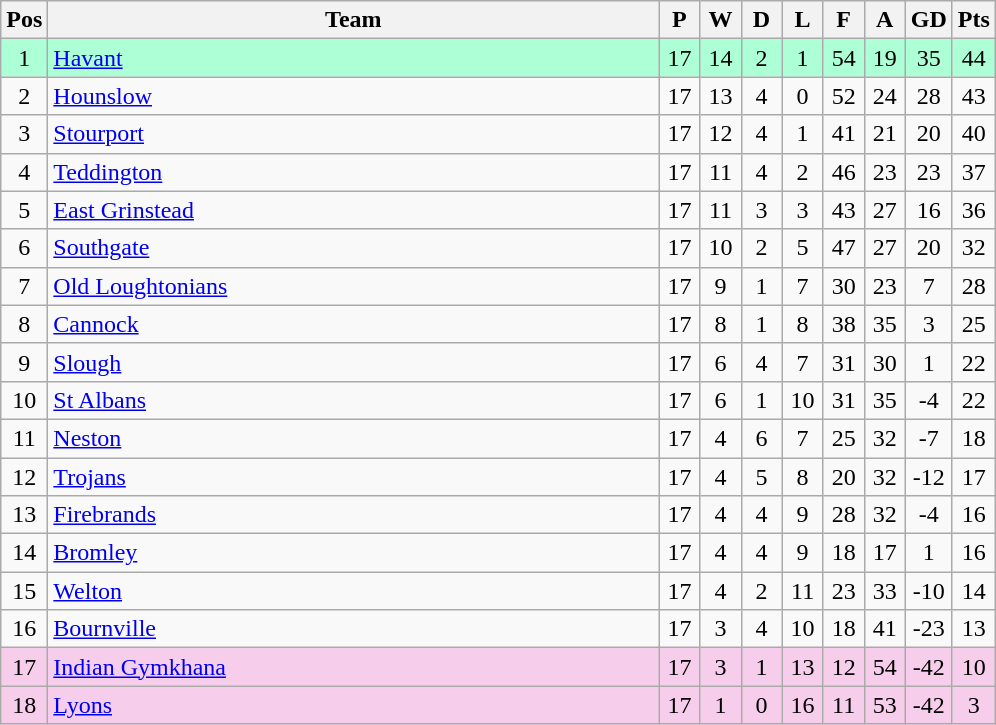<table class="wikitable" style="font-size: 100%">
<tr>
<th width=20>Pos</th>
<th width=400>Team</th>
<th width=20>P</th>
<th width=20>W</th>
<th width=20>D</th>
<th width=20>L</th>
<th width=20>F</th>
<th width=20>A</th>
<th width=20>GD</th>
<th width=20>Pts</th>
</tr>
<tr align=center style="background: #ADFFD6;">
<td>1</td>
<td align="left"><a href='#'>Havant</a></td>
<td>17</td>
<td>14</td>
<td>2</td>
<td>1</td>
<td>54</td>
<td>19</td>
<td>35</td>
<td>44</td>
</tr>
<tr align=center>
<td>2</td>
<td align="left"><a href='#'>Hounslow</a></td>
<td>17</td>
<td>13</td>
<td>4</td>
<td>0</td>
<td>52</td>
<td>24</td>
<td>28</td>
<td>43</td>
</tr>
<tr align=center>
<td>3</td>
<td align="left"><a href='#'>Stourport</a></td>
<td>17</td>
<td>12</td>
<td>4</td>
<td>1</td>
<td>41</td>
<td>21</td>
<td>20</td>
<td>40</td>
</tr>
<tr align=center>
<td>4</td>
<td align="left"><a href='#'>Teddington</a></td>
<td>17</td>
<td>11</td>
<td>4</td>
<td>2</td>
<td>46</td>
<td>23</td>
<td>23</td>
<td>37</td>
</tr>
<tr align=center>
<td>5</td>
<td align="left"><a href='#'>East Grinstead</a></td>
<td>17</td>
<td>11</td>
<td>3</td>
<td>3</td>
<td>43</td>
<td>27</td>
<td>16</td>
<td>36</td>
</tr>
<tr align=center>
<td>6</td>
<td align="left"><a href='#'>Southgate</a></td>
<td>17</td>
<td>10</td>
<td>2</td>
<td>5</td>
<td>47</td>
<td>27</td>
<td>20</td>
<td>32</td>
</tr>
<tr align=center>
<td>7</td>
<td align="left"><a href='#'>Old Loughtonians</a></td>
<td>17</td>
<td>9</td>
<td>1</td>
<td>7</td>
<td>30</td>
<td>23</td>
<td>7</td>
<td>28</td>
</tr>
<tr align=center>
<td>8</td>
<td align="left"><a href='#'>Cannock</a></td>
<td>17</td>
<td>8</td>
<td>1</td>
<td>8</td>
<td>38</td>
<td>35</td>
<td>3</td>
<td>25</td>
</tr>
<tr align=center>
<td>9</td>
<td align="left"><a href='#'>Slough</a></td>
<td>17</td>
<td>6</td>
<td>4</td>
<td>7</td>
<td>31</td>
<td>30</td>
<td>1</td>
<td>22</td>
</tr>
<tr align=center>
<td>10</td>
<td align="left"><a href='#'>St Albans</a></td>
<td>17</td>
<td>6</td>
<td>1</td>
<td>10</td>
<td>31</td>
<td>35</td>
<td>-4</td>
<td>22</td>
</tr>
<tr align=center>
<td>11</td>
<td align="left"><a href='#'>Neston</a></td>
<td>17</td>
<td>4</td>
<td>6</td>
<td>7</td>
<td>25</td>
<td>32</td>
<td>-7</td>
<td>18</td>
</tr>
<tr align=center>
<td>12</td>
<td align="left"><a href='#'>Trojans</a></td>
<td>17</td>
<td>4</td>
<td>5</td>
<td>8</td>
<td>20</td>
<td>32</td>
<td>-12</td>
<td>17</td>
</tr>
<tr align=center>
<td>13</td>
<td align="left"><a href='#'>Firebrands</a></td>
<td>17</td>
<td>4</td>
<td>4</td>
<td>9</td>
<td>28</td>
<td>32</td>
<td>-4</td>
<td>16</td>
</tr>
<tr align=center>
<td>14</td>
<td align="left"><a href='#'>Bromley</a></td>
<td>17</td>
<td>4</td>
<td>4</td>
<td>9</td>
<td>18</td>
<td>17</td>
<td>1</td>
<td>16</td>
</tr>
<tr align=center>
<td>15</td>
<td align="left"><a href='#'>Welton</a></td>
<td>17</td>
<td>4</td>
<td>2</td>
<td>11</td>
<td>23</td>
<td>33</td>
<td>-10</td>
<td>14</td>
</tr>
<tr align=center>
<td>16</td>
<td align="left"><a href='#'>Bournville</a></td>
<td>17</td>
<td>3</td>
<td>4</td>
<td>10</td>
<td>18</td>
<td>41</td>
<td>-23</td>
<td>13</td>
</tr>
<tr align=center style="background: #F6CEEC;">
<td>17</td>
<td align="left"><a href='#'>Indian Gymkhana</a></td>
<td>17</td>
<td>3</td>
<td>1</td>
<td>13</td>
<td>12</td>
<td>54</td>
<td>-42</td>
<td>10</td>
</tr>
<tr align=center style="background: #F6CEEC;">
<td>18</td>
<td align="left"><a href='#'>Lyons</a></td>
<td>17</td>
<td>1</td>
<td>0</td>
<td>16</td>
<td>11</td>
<td>53</td>
<td>-42</td>
<td>3</td>
</tr>
</table>
